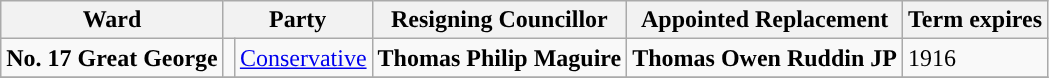<table class="wikitable">
<tr>
<th>Ward</th>
<th colspan="2">Party</th>
<th>Resigning Councillor</th>
<th>Appointed Replacement</th>
<th>Term expires</th>
</tr>
<tr>
<td><strong>No. 17 Great George</strong></td>
<td style="background-color:"></td>
<td><a href='#'>Conservative</a></td>
<td><strong>Thomas Philip Maguire</strong></td>
<td><strong>Thomas Owen Ruddin JP</strong></td>
<td>1916</td>
</tr>
<tr>
</tr>
</table>
